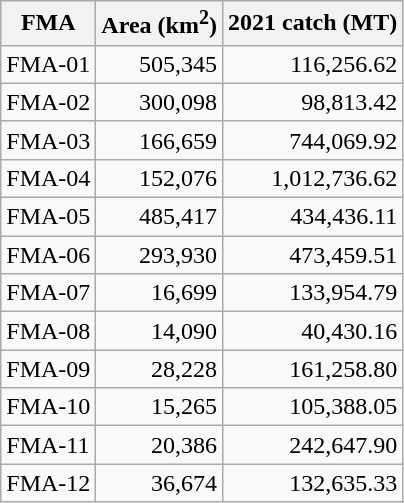<table class="wikitable floatright">
<tr>
<th>FMA</th>
<th>Area (km<sup>2</sup>)</th>
<th>2021 catch (MT)</th>
</tr>
<tr>
<td>FMA-01</td>
<td style="text-align:right;">505,345</td>
<td style="text-align:right;">116,256.62</td>
</tr>
<tr>
<td>FMA-02</td>
<td style="text-align:right;">300,098</td>
<td style="text-align:right;">98,813.42</td>
</tr>
<tr>
<td>FMA-03</td>
<td style="text-align:right;">166,659</td>
<td style="text-align:right;">744,069.92</td>
</tr>
<tr>
<td>FMA-04</td>
<td style="text-align:right;">152,076</td>
<td style="text-align:right;">1,012,736.62</td>
</tr>
<tr>
<td>FMA-05</td>
<td style="text-align:right;">485,417</td>
<td style="text-align:right;">434,436.11</td>
</tr>
<tr>
<td>FMA-06</td>
<td style="text-align:right;">293,930</td>
<td style="text-align:right;">473,459.51</td>
</tr>
<tr>
<td>FMA-07</td>
<td style="text-align:right;">16,699</td>
<td style="text-align:right;">133,954.79</td>
</tr>
<tr>
<td>FMA-08</td>
<td style="text-align:right;">14,090</td>
<td style="text-align:right;">40,430.16</td>
</tr>
<tr>
<td>FMA-09</td>
<td style="text-align:right;">28,228</td>
<td style="text-align:right;">161,258.80</td>
</tr>
<tr>
<td>FMA-10</td>
<td style="text-align:right;">15,265</td>
<td style="text-align:right;">105,388.05</td>
</tr>
<tr>
<td>FMA-11</td>
<td style="text-align:right;">20,386</td>
<td style="text-align:right;">242,647.90</td>
</tr>
<tr>
<td>FMA-12</td>
<td style="text-align:right;">36,674</td>
<td style="text-align:right;">132,635.33</td>
</tr>
</table>
